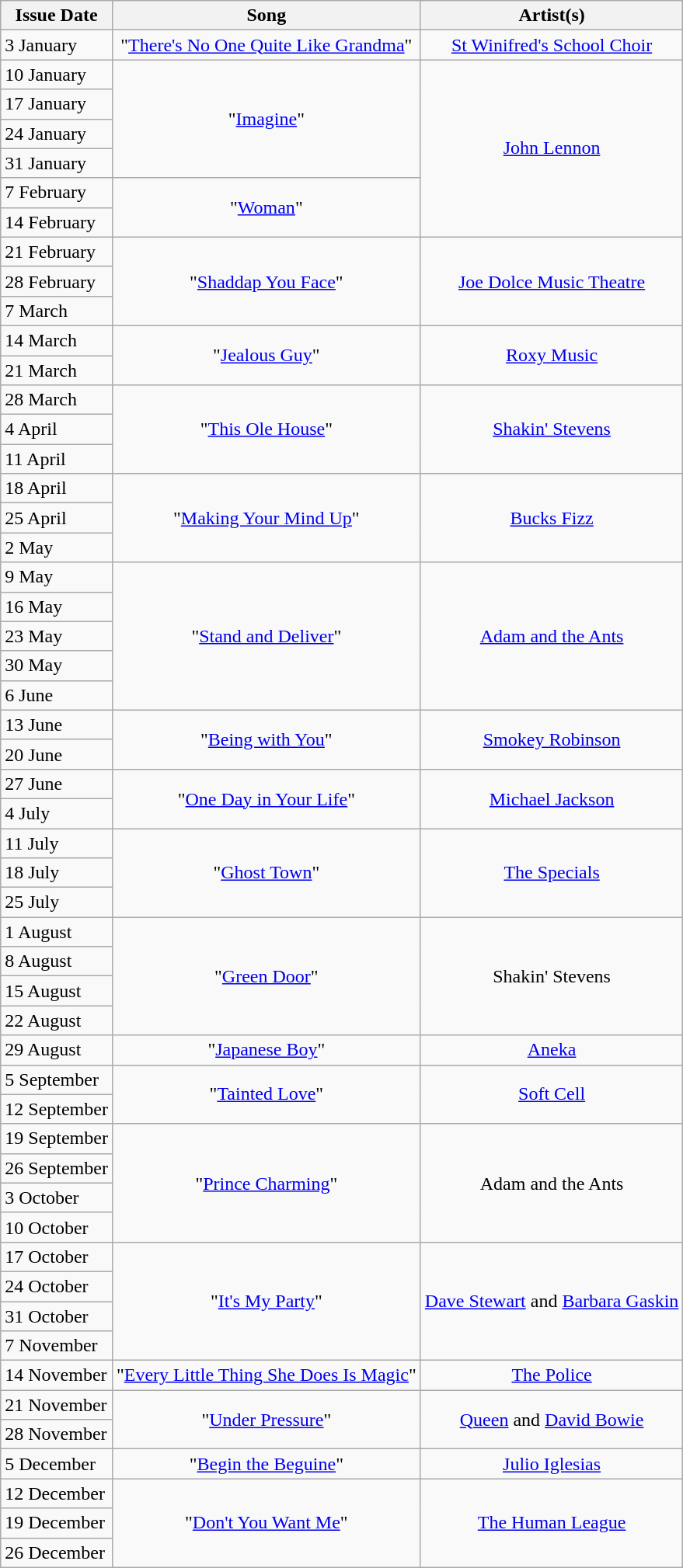<table class="wikitable">
<tr>
<th align="center">Issue Date</th>
<th align="center">Song</th>
<th align="center">Artist(s)</th>
</tr>
<tr>
<td align="left">3 January</td>
<td align="center" rowspan="1">"<a href='#'>There's No One Quite Like Grandma</a>"</td>
<td align="center" rowspan="1"><a href='#'>St Winifred's School Choir</a></td>
</tr>
<tr>
<td align="left">10 January</td>
<td align="center" rowspan="4">"<a href='#'>Imagine</a>"</td>
<td align="center" rowspan="6"><a href='#'>John Lennon</a></td>
</tr>
<tr>
<td align="left">17 January</td>
</tr>
<tr>
<td align="left">24 January</td>
</tr>
<tr>
<td align="left">31 January</td>
</tr>
<tr>
<td align="left">7 February</td>
<td align="center" rowspan="2">"<a href='#'>Woman</a>"</td>
</tr>
<tr>
<td align="left">14 February</td>
</tr>
<tr>
<td align="left">21 February</td>
<td align="center" rowspan="3">"<a href='#'>Shaddap You Face</a>"</td>
<td align="center" rowspan="3"><a href='#'>Joe Dolce Music Theatre</a></td>
</tr>
<tr>
<td align="left">28 February</td>
</tr>
<tr>
<td align="left">7 March</td>
</tr>
<tr>
<td align="left">14 March</td>
<td align="center" rowspan="2">"<a href='#'>Jealous Guy</a>"</td>
<td align="center" rowspan="2"><a href='#'>Roxy Music</a></td>
</tr>
<tr>
<td align="left">21 March</td>
</tr>
<tr>
<td align="left">28 March</td>
<td align="center" rowspan="3">"<a href='#'>This Ole House</a>"</td>
<td align="center" rowspan="3"><a href='#'>Shakin' Stevens</a></td>
</tr>
<tr>
<td align="left">4 April</td>
</tr>
<tr>
<td align="left">11 April</td>
</tr>
<tr>
<td align="left">18 April</td>
<td align="center" rowspan="3">"<a href='#'>Making Your Mind Up</a>"</td>
<td align="center" rowspan="3"><a href='#'>Bucks Fizz</a></td>
</tr>
<tr>
<td align="left">25 April</td>
</tr>
<tr>
<td align="left">2 May</td>
</tr>
<tr>
<td align="left">9 May</td>
<td align="center" rowspan="5">"<a href='#'>Stand and Deliver</a>"</td>
<td align="center" rowspan="5"><a href='#'>Adam and the Ants</a></td>
</tr>
<tr>
<td align="left">16 May</td>
</tr>
<tr>
<td align="left">23 May</td>
</tr>
<tr>
<td align="left">30 May</td>
</tr>
<tr>
<td align="left">6 June</td>
</tr>
<tr>
<td align="left">13 June</td>
<td align="center" rowspan="2">"<a href='#'>Being with You</a>"</td>
<td align="center" rowspan="2"><a href='#'>Smokey Robinson</a></td>
</tr>
<tr>
<td align="left">20 June</td>
</tr>
<tr>
<td align="left">27 June</td>
<td align="center" rowspan="2">"<a href='#'>One Day in Your Life</a>"</td>
<td align="center" rowspan="2"><a href='#'>Michael Jackson</a></td>
</tr>
<tr>
<td align="left">4 July</td>
</tr>
<tr>
<td align="left">11 July</td>
<td align="center" rowspan="3">"<a href='#'>Ghost Town</a>"</td>
<td align="center" rowspan="3"><a href='#'>The Specials</a></td>
</tr>
<tr>
<td align="left">18 July</td>
</tr>
<tr>
<td align="left">25 July</td>
</tr>
<tr>
<td align="left">1 August</td>
<td align="center" rowspan="4">"<a href='#'>Green Door</a>"</td>
<td align="center" rowspan="4">Shakin' Stevens</td>
</tr>
<tr>
<td align="left">8 August</td>
</tr>
<tr>
<td align="left">15 August</td>
</tr>
<tr>
<td align="left">22 August</td>
</tr>
<tr>
<td align="left">29 August</td>
<td align="center" rowspan="1">"<a href='#'>Japanese Boy</a>"</td>
<td align="center" rowspan="1"><a href='#'>Aneka</a></td>
</tr>
<tr>
<td align="left">5 September</td>
<td align="center" rowspan="2">"<a href='#'>Tainted Love</a>"</td>
<td align="center" rowspan="2"><a href='#'>Soft Cell</a></td>
</tr>
<tr>
<td align="left">12 September</td>
</tr>
<tr>
<td align="left">19 September</td>
<td align="center" rowspan="4">"<a href='#'>Prince Charming</a>"</td>
<td align="center" rowspan="4">Adam and the Ants</td>
</tr>
<tr>
<td align="left">26 September</td>
</tr>
<tr>
<td align="left">3 October</td>
</tr>
<tr>
<td align="left">10 October</td>
</tr>
<tr>
<td align="left">17 October</td>
<td align="center" rowspan="4">"<a href='#'>It's My Party</a>"</td>
<td align="center" rowspan="4"><a href='#'>Dave Stewart</a> and <a href='#'>Barbara Gaskin</a></td>
</tr>
<tr>
<td align="left">24 October</td>
</tr>
<tr>
<td align="left">31 October</td>
</tr>
<tr>
<td align="left">7 November</td>
</tr>
<tr>
<td align="left">14 November</td>
<td align="center" rowspan="1">"<a href='#'>Every Little Thing She Does Is Magic</a>"</td>
<td align="center" rowspan="1"><a href='#'>The Police</a></td>
</tr>
<tr>
<td align="left">21 November</td>
<td align="center" rowspan="2">"<a href='#'>Under Pressure</a>"</td>
<td align="center" rowspan="2"><a href='#'>Queen</a> and <a href='#'>David Bowie</a></td>
</tr>
<tr>
<td align="left">28 November</td>
</tr>
<tr>
<td align="left">5 December</td>
<td align="center" rowspan="1">"<a href='#'>Begin the Beguine</a>"</td>
<td align="center" rowspan="1"><a href='#'>Julio Iglesias</a></td>
</tr>
<tr>
<td align="left">12 December</td>
<td align="center" rowspan="3">"<a href='#'>Don't You Want Me</a>"</td>
<td align="center" rowspan="3"><a href='#'>The Human League</a></td>
</tr>
<tr>
<td align="left">19 December</td>
</tr>
<tr>
<td align="left">26 December</td>
</tr>
</table>
